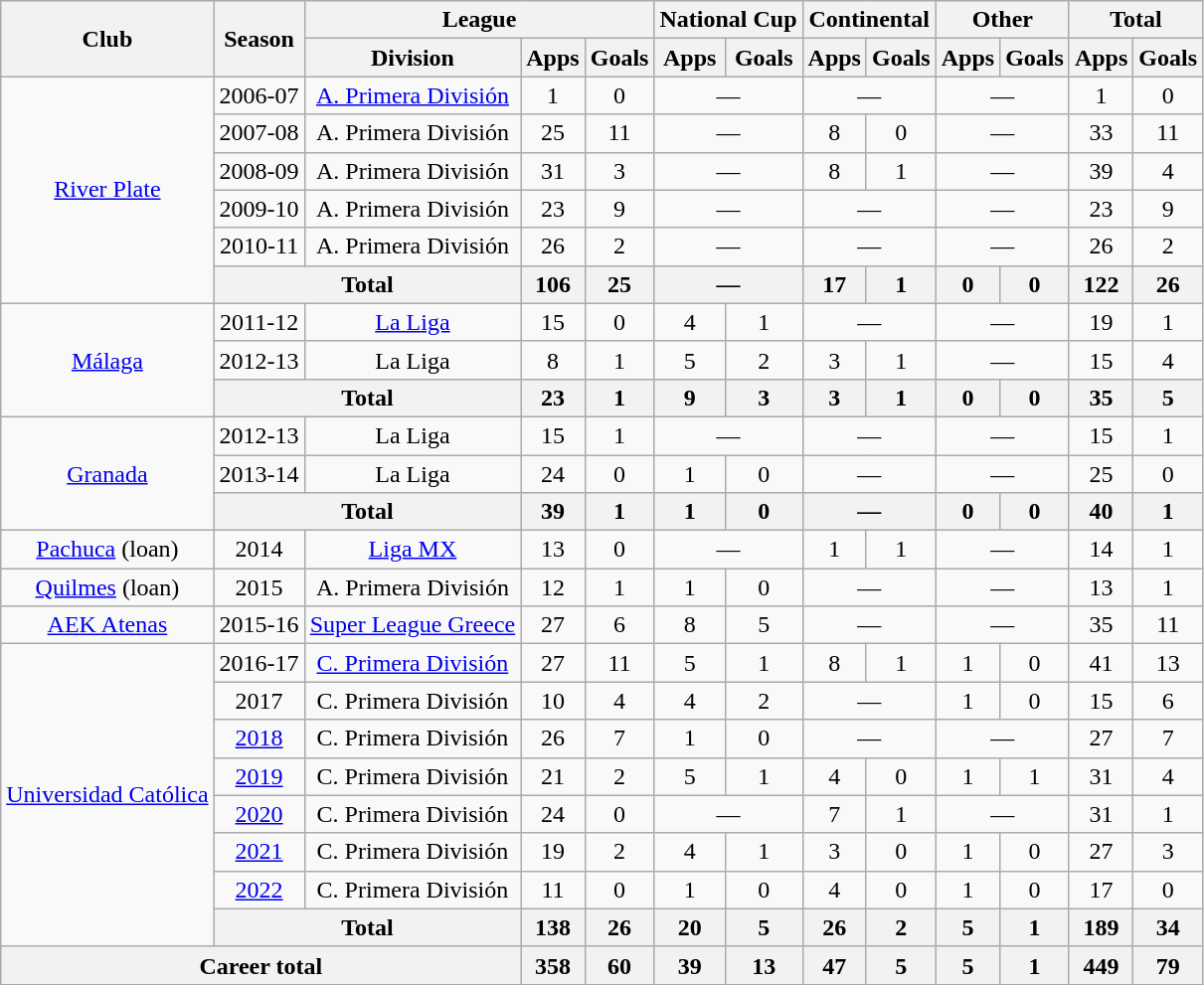<table class="wikitable" style="text-align: center;">
<tr>
<th rowspan="2">Club</th>
<th rowspan="2">Season</th>
<th colspan="3">League</th>
<th colspan="2">National Cup</th>
<th colspan="2">Continental</th>
<th colspan="2">Other</th>
<th colspan="2">Total</th>
</tr>
<tr>
<th>Division</th>
<th>Apps</th>
<th>Goals</th>
<th>Apps</th>
<th>Goals</th>
<th>Apps</th>
<th>Goals</th>
<th>Apps</th>
<th>Goals</th>
<th>Apps</th>
<th>Goals</th>
</tr>
<tr>
<td valign="center"  rowspan="6"><a href='#'>River Plate</a></td>
<td>2006-07</td>
<td><a href='#'>A. Primera División</a></td>
<td>1</td>
<td>0</td>
<td colspan="2">—</td>
<td colspan="2">—</td>
<td colspan="2">—</td>
<td>1</td>
<td>0</td>
</tr>
<tr>
<td>2007-08</td>
<td>A. Primera División</td>
<td>25</td>
<td>11</td>
<td colspan="2">—</td>
<td>8</td>
<td>0</td>
<td colspan="2">—</td>
<td>33</td>
<td>11</td>
</tr>
<tr>
<td>2008-09</td>
<td>A. Primera División</td>
<td>31</td>
<td>3</td>
<td colspan="2">—</td>
<td>8</td>
<td>1</td>
<td colspan="2">—</td>
<td>39</td>
<td>4</td>
</tr>
<tr>
<td>2009-10</td>
<td>A. Primera División</td>
<td>23</td>
<td>9</td>
<td colspan="2">—</td>
<td colspan="2">—</td>
<td colspan="2">—</td>
<td>23</td>
<td>9</td>
</tr>
<tr>
<td>2010-11</td>
<td>A. Primera División</td>
<td>26</td>
<td>2</td>
<td colspan="2">—</td>
<td colspan="2">—</td>
<td colspan="2">—</td>
<td>26</td>
<td>2</td>
</tr>
<tr>
<th colspan="2">Total</th>
<th>106</th>
<th>25</th>
<th colspan="2">—</th>
<th>17</th>
<th>1</th>
<th>0</th>
<th>0</th>
<th>122</th>
<th>26</th>
</tr>
<tr>
<td valign="center" rowspan="3"><a href='#'>Málaga</a></td>
<td>2011-12</td>
<td><a href='#'>La Liga</a></td>
<td>15</td>
<td>0</td>
<td>4</td>
<td>1</td>
<td colspan="2">—</td>
<td colspan="2">—</td>
<td>19</td>
<td>1</td>
</tr>
<tr>
<td>2012-13</td>
<td>La Liga</td>
<td>8</td>
<td>1</td>
<td>5</td>
<td>2</td>
<td>3</td>
<td>1</td>
<td colspan="2">—</td>
<td>15</td>
<td>4</td>
</tr>
<tr>
<th colspan="2">Total</th>
<th>23</th>
<th>1</th>
<th>9</th>
<th>3</th>
<th>3</th>
<th>1</th>
<th>0</th>
<th>0</th>
<th>35</th>
<th>5</th>
</tr>
<tr>
<td valign="center" rowspan="3"><a href='#'>Granada</a></td>
<td>2012-13</td>
<td>La Liga</td>
<td>15</td>
<td>1</td>
<td colspan="2">—</td>
<td colspan="2">—</td>
<td colspan="2">—</td>
<td>15</td>
<td>1</td>
</tr>
<tr>
<td>2013-14</td>
<td>La Liga</td>
<td>24</td>
<td>0</td>
<td>1</td>
<td>0</td>
<td colspan="2">—</td>
<td colspan="2">—</td>
<td>25</td>
<td>0</td>
</tr>
<tr>
<th colspan="2">Total</th>
<th>39</th>
<th>1</th>
<th>1</th>
<th>0</th>
<th colspan="2">—</th>
<th>0</th>
<th>0</th>
<th>40</th>
<th>1</th>
</tr>
<tr>
<td valign="center"><a href='#'>Pachuca</a> (loan)</td>
<td>2014</td>
<td><a href='#'>Liga MX</a></td>
<td>13</td>
<td>0</td>
<td colspan="2">—</td>
<td>1</td>
<td>1</td>
<td colspan="2">—</td>
<td>14</td>
<td>1</td>
</tr>
<tr>
<td valign="center"><a href='#'>Quilmes</a> (loan)</td>
<td>2015</td>
<td>A. Primera División</td>
<td>12</td>
<td>1</td>
<td>1</td>
<td>0</td>
<td colspan="2">—</td>
<td colspan="2">—</td>
<td>13</td>
<td>1</td>
</tr>
<tr>
<td valign="center"><a href='#'>AEK Atenas</a></td>
<td>2015-16</td>
<td><a href='#'>Super League Greece</a></td>
<td>27</td>
<td>6</td>
<td>8</td>
<td>5</td>
<td colspan="2">—</td>
<td colspan="2">—</td>
<td>35</td>
<td>11</td>
</tr>
<tr>
<td valign="center" rowspan="8"><a href='#'>Universidad Católica</a></td>
<td>2016-17</td>
<td><a href='#'>C. Primera División</a></td>
<td>27</td>
<td>11</td>
<td>5</td>
<td>1</td>
<td>8</td>
<td>1</td>
<td>1</td>
<td>0</td>
<td>41</td>
<td>13</td>
</tr>
<tr>
<td>2017</td>
<td>C. Primera División</td>
<td>10</td>
<td>4</td>
<td>4</td>
<td>2</td>
<td colspan="2">—</td>
<td>1</td>
<td>0</td>
<td>15</td>
<td>6</td>
</tr>
<tr>
<td><a href='#'>2018</a></td>
<td>C. Primera División</td>
<td>26</td>
<td>7</td>
<td>1</td>
<td>0</td>
<td colspan="2">—</td>
<td colspan="2">—</td>
<td>27</td>
<td>7</td>
</tr>
<tr>
<td><a href='#'>2019</a></td>
<td>C. Primera División</td>
<td>21</td>
<td>2</td>
<td>5</td>
<td>1</td>
<td>4</td>
<td>0</td>
<td>1</td>
<td>1</td>
<td>31</td>
<td>4</td>
</tr>
<tr>
<td><a href='#'>2020</a></td>
<td>C. Primera División</td>
<td>24</td>
<td>0</td>
<td colspan="2">—</td>
<td>7</td>
<td>1</td>
<td colspan="2">—</td>
<td>31</td>
<td>1</td>
</tr>
<tr>
<td><a href='#'>2021</a></td>
<td>C. Primera División</td>
<td>19</td>
<td>2</td>
<td>4</td>
<td>1</td>
<td>3</td>
<td>0</td>
<td>1</td>
<td>0</td>
<td>27</td>
<td>3</td>
</tr>
<tr>
<td><a href='#'>2022</a></td>
<td>C. Primera División</td>
<td>11</td>
<td>0</td>
<td>1</td>
<td>0</td>
<td>4</td>
<td>0</td>
<td>1</td>
<td>0</td>
<td>17</td>
<td>0</td>
</tr>
<tr>
<th colspan="2">Total</th>
<th>138</th>
<th>26</th>
<th>20</th>
<th>5</th>
<th>26</th>
<th>2</th>
<th>5</th>
<th>1</th>
<th>189</th>
<th>34</th>
</tr>
<tr>
<th colspan="3">Career total</th>
<th>358</th>
<th>60</th>
<th>39</th>
<th>13</th>
<th>47</th>
<th>5</th>
<th>5</th>
<th>1</th>
<th>449</th>
<th>79</th>
</tr>
</table>
